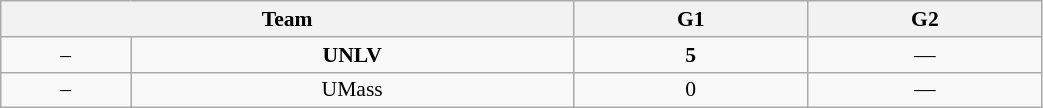<table class="wikitable" style="font-size:90%; width: 55%; text-align: center">
<tr>
<th colspan=2>Team</th>
<th>G1</th>
<th>G2</th>
</tr>
<tr>
<td>–</td>
<td><strong>UNLV</strong></td>
<td><strong>5</strong></td>
<td>—</td>
</tr>
<tr>
<td>–</td>
<td>UMass</td>
<td>0</td>
<td>—</td>
</tr>
</table>
